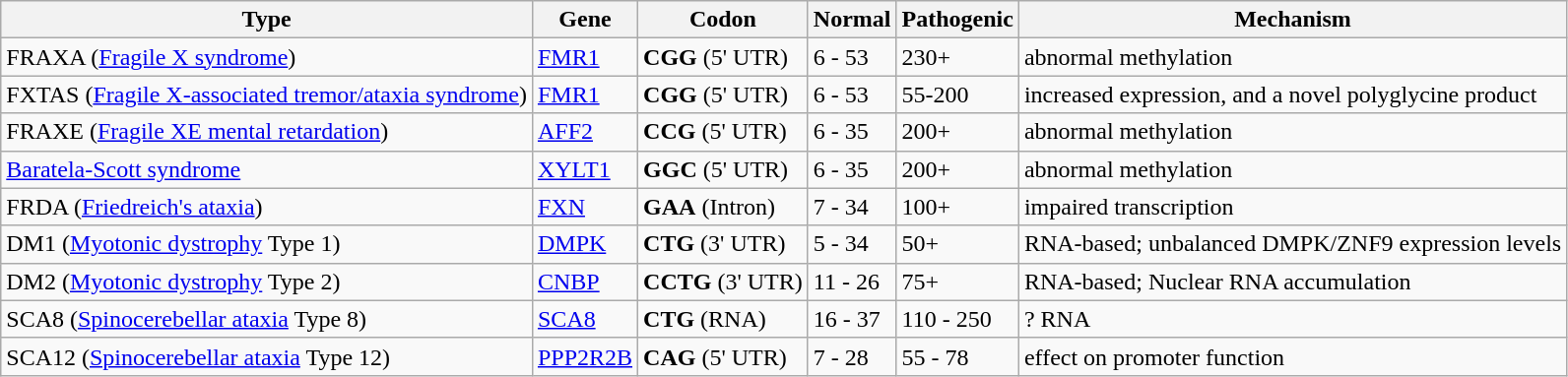<table class="wikitable">
<tr>
<th>Type</th>
<th>Gene</th>
<th>Codon</th>
<th>Normal</th>
<th>Pathogenic</th>
<th>Mechanism</th>
</tr>
<tr>
<td>FRAXA (<a href='#'>Fragile X syndrome</a>)</td>
<td><a href='#'>FMR1</a></td>
<td><strong>CGG</strong> (5' UTR)</td>
<td>6 - 53</td>
<td>230+</td>
<td>abnormal methylation</td>
</tr>
<tr>
<td>FXTAS (<a href='#'>Fragile X-associated tremor/ataxia syndrome</a>)</td>
<td><a href='#'>FMR1</a></td>
<td><strong>CGG</strong> (5' UTR)</td>
<td>6 - 53</td>
<td>55-200</td>
<td>increased expression, and a novel polyglycine product</td>
</tr>
<tr>
<td>FRAXE (<a href='#'>Fragile XE mental retardation</a>)</td>
<td><a href='#'>AFF2</a></td>
<td><strong>CCG</strong> (5' UTR)</td>
<td>6 - 35</td>
<td>200+</td>
<td>abnormal methylation</td>
</tr>
<tr>
<td><a href='#'>Baratela-Scott syndrome</a></td>
<td><a href='#'>XYLT1</a></td>
<td><strong>GGC</strong> (5' UTR)</td>
<td>6 - 35</td>
<td>200+</td>
<td>abnormal methylation</td>
</tr>
<tr>
<td>FRDA (<a href='#'>Friedreich's ataxia</a>)</td>
<td><a href='#'>FXN</a></td>
<td><strong>GAA</strong> (Intron)</td>
<td>7 - 34</td>
<td>100+</td>
<td>impaired transcription</td>
</tr>
<tr>
<td>DM1 (<a href='#'>Myotonic dystrophy</a> Type 1)</td>
<td><a href='#'>DMPK</a></td>
<td><strong>CTG</strong> (3' UTR)</td>
<td>5 - 34</td>
<td>50+</td>
<td>RNA-based; unbalanced DMPK/ZNF9 expression levels</td>
</tr>
<tr>
<td>DM2 (<a href='#'>Myotonic dystrophy</a> Type 2)</td>
<td><a href='#'>CNBP</a></td>
<td><strong>CCTG</strong> (3' UTR)</td>
<td>11 - 26</td>
<td>75+</td>
<td>RNA-based; Nuclear RNA accumulation</td>
</tr>
<tr>
<td>SCA8 (<a href='#'>Spinocerebellar ataxia</a> Type 8)</td>
<td><a href='#'>SCA8</a></td>
<td><strong>CTG</strong> (RNA)</td>
<td>16 - 37</td>
<td>110 - 250</td>
<td>? RNA</td>
</tr>
<tr>
<td>SCA12 (<a href='#'>Spinocerebellar ataxia</a> Type 12)</td>
<td><a href='#'>PPP2R2B</a></td>
<td><strong>CAG</strong> (5' UTR)</td>
<td>7 - 28</td>
<td>55 - 78</td>
<td>effect on promoter function</td>
</tr>
</table>
